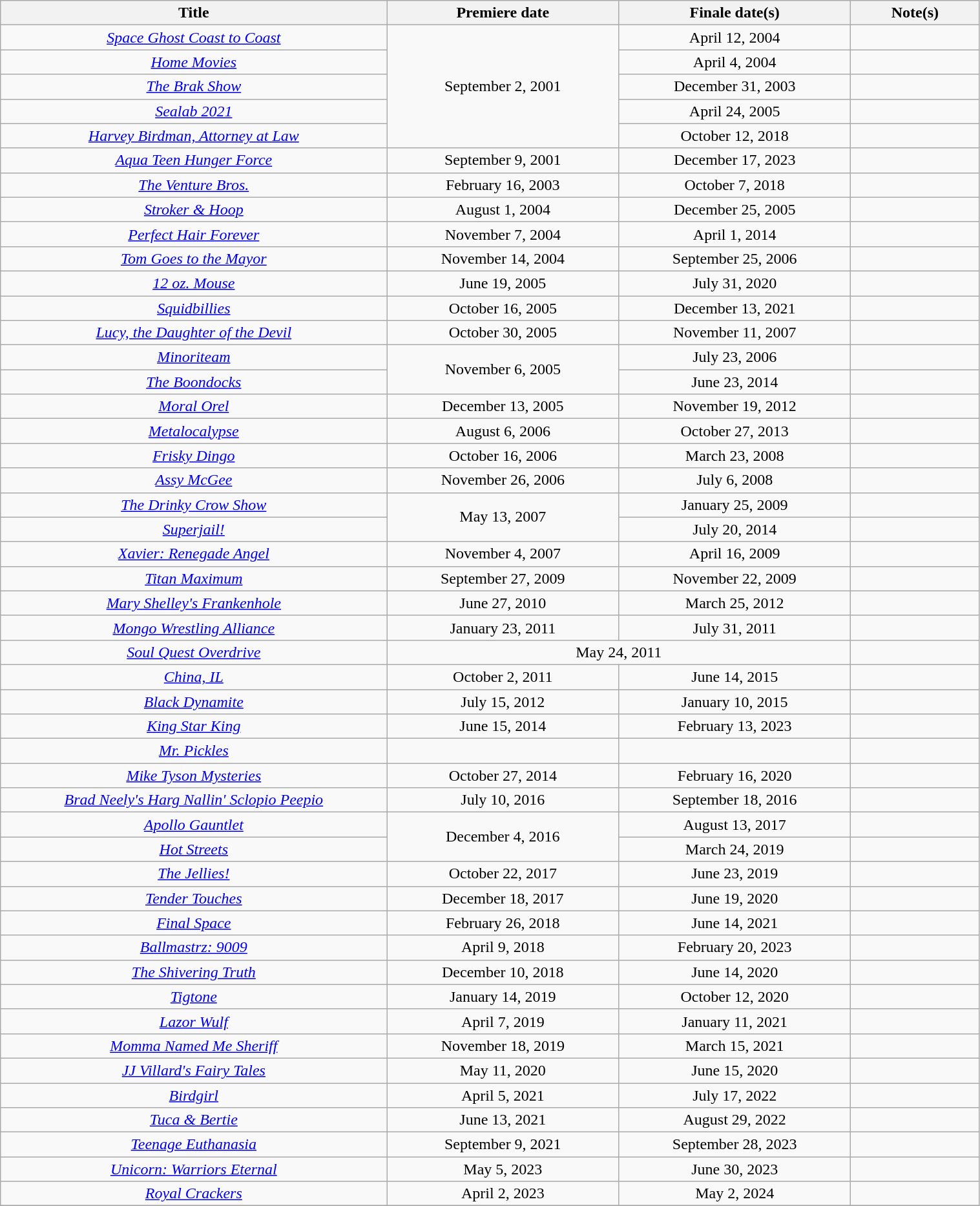<table class="wikitable plainrowheaders sortable" style="width:80%;text-align:center;">
<tr>
<th width="30%">Title</th>
<th width="18%">Premiere date</th>
<th width="18%">Finale date(s)</th>
<th class="unsortable" width="10%">Note(s)</th>
</tr>
<tr>
<td scope="row" style="text-align:center;"><em><a href='#'>Space Ghost Coast to Coast</a></em></td>
<td rowspan="5">September 2, 2001</td>
<td>April 12, 2004</td>
<td></td>
</tr>
<tr>
<td scope="row" style="text-align:center;"><em><a href='#'>Home Movies</a></em></td>
<td>April 4, 2004</td>
<td></td>
</tr>
<tr>
<td scope="row" style="text-align:center;"><em><a href='#'>The Brak Show</a></em></td>
<td>December 31, 2003</td>
<td></td>
</tr>
<tr>
<td scope="row" style="text-align:center;"><em><a href='#'>Sealab 2021</a></em></td>
<td>April 24, 2005</td>
<td></td>
</tr>
<tr>
<td scope="row" style="text-align:center;"><em><a href='#'>Harvey Birdman, Attorney at Law</a></em></td>
<td>October 12, 2018</td>
<td></td>
</tr>
<tr>
<td scope="row" style="text-align:center;"><em><a href='#'>Aqua Teen Hunger Force</a></em> </td>
<td>September 9, 2001</td>
<td>December 17, 2023</td>
<td></td>
</tr>
<tr>
<td scope="row" style="text-align:center;"><em><a href='#'>The Venture Bros.</a></em></td>
<td>February 16, 2003</td>
<td>October 7, 2018</td>
<td></td>
</tr>
<tr>
<td scope="row" style="text-align:center;"><em><a href='#'>Stroker & Hoop</a></em></td>
<td>August 1, 2004</td>
<td>December 25, 2005</td>
<td></td>
</tr>
<tr>
<td scope="row" style="text-align:center;"><em><a href='#'>Perfect Hair Forever</a></em></td>
<td>November 7, 2004</td>
<td>April 1, 2014</td>
<td></td>
</tr>
<tr>
<td scope="row" style="text-align:center;"><em><a href='#'>Tom Goes to the Mayor</a></em></td>
<td>November 14, 2004</td>
<td>September 25, 2006</td>
<td></td>
</tr>
<tr>
<td scope="row" style="text-align:center;"><em><a href='#'>12 oz. Mouse</a></em></td>
<td>June 19, 2005</td>
<td>July 31, 2020</td>
<td></td>
</tr>
<tr>
<td scope="row" style="text-align:center;"><em><a href='#'>Squidbillies</a></em></td>
<td>October 16, 2005</td>
<td>December 13, 2021</td>
<td></td>
</tr>
<tr>
<td scope="row" style="text-align:center;"><em><a href='#'>Lucy, the Daughter of the Devil</a></em></td>
<td>October 30, 2005</td>
<td>November 11, 2007</td>
<td></td>
</tr>
<tr>
<td scope="row" style="text-align:center;"><em><a href='#'>Minoriteam</a></em></td>
<td rowspan="2">November 6, 2005</td>
<td>July 23, 2006</td>
<td></td>
</tr>
<tr>
<td scope="row" style="text-align:center;"><em><a href='#'>The Boondocks</a></em></td>
<td>June 23, 2014</td>
<td></td>
</tr>
<tr>
<td scope="row" style="text-align:center;"><em><a href='#'>Moral Orel</a></em></td>
<td>December 13, 2005</td>
<td>November 19, 2012</td>
<td></td>
</tr>
<tr>
<td scope="row" style="text-align:center;"><em><a href='#'>Metalocalypse</a></em></td>
<td>August 6, 2006</td>
<td>October 27, 2013</td>
<td></td>
</tr>
<tr>
<td scope="row" style="text-align:center;"><em><a href='#'>Frisky Dingo</a></em></td>
<td>October 16, 2006</td>
<td>March 23, 2008</td>
<td></td>
</tr>
<tr>
<td scope="row" style="text-align:center;"><em><a href='#'>Assy McGee</a></em></td>
<td>November 26, 2006</td>
<td>July 6, 2008</td>
<td></td>
</tr>
<tr>
<td scope="row" style="text-align:center;"><em><a href='#'>The Drinky Crow Show</a></em></td>
<td rowspan="2">May 13, 2007</td>
<td>January 25, 2009</td>
<td></td>
</tr>
<tr>
<td scope="row" style="text-align:center;"><em><a href='#'>Superjail!</a></em></td>
<td>July 20, 2014</td>
<td></td>
</tr>
<tr>
<td scope="row" style="text-align:center;"><em><a href='#'>Xavier: Renegade Angel</a></em></td>
<td>November 4, 2007</td>
<td>April 16, 2009</td>
<td></td>
</tr>
<tr>
<td scope="row" style="text-align:center;"><em><a href='#'>Titan Maximum</a></em></td>
<td>September 27, 2009</td>
<td>November 22, 2009</td>
<td></td>
</tr>
<tr>
<td scope="row" style="text-align:center;"><em><a href='#'>Mary Shelley's Frankenhole</a></em></td>
<td>June 27, 2010</td>
<td>March 25, 2012</td>
<td></td>
</tr>
<tr>
<td scope="row" style="text-align:center;"><em><a href='#'>Mongo Wrestling Alliance</a></em></td>
<td>January 23, 2011</td>
<td>July 31, 2011</td>
<td></td>
</tr>
<tr>
<td scope="row" style="text-align:center;"><em><a href='#'>Soul Quest Overdrive</a></em></td>
<td colspan="2">May 24, 2011</td>
<td></td>
</tr>
<tr>
<td scope="row" style="text-align:center;"><em><a href='#'>China, IL</a></em></td>
<td>October 2, 2011</td>
<td>June 14, 2015</td>
<td></td>
</tr>
<tr>
<td scope="row" style="text-align:center;"><em><a href='#'>Black Dynamite</a></em></td>
<td>July 15, 2012</td>
<td>January 10, 2015</td>
<td></td>
</tr>
<tr>
<td scope="row" style="text-align:center;"><em><a href='#'>King Star King</a></em></td>
<td>June 15, 2014</td>
<td>February 13, 2023</td>
<td></td>
</tr>
<tr>
<td style="text-align:center;"><em><a href='#'>Mr. Pickles</a></em></td>
<td></td>
<td></td>
<td></td>
</tr>
<tr>
<td scope="row" style="text-align:center;"><em><a href='#'>Mike Tyson Mysteries</a></em></td>
<td>October 27, 2014</td>
<td>February 16, 2020</td>
<td></td>
</tr>
<tr>
<td scope="row" style="text-align:center;"><em><a href='#'>Brad Neely's Harg Nallin' Sclopio Peepio</a></em></td>
<td>July 10, 2016</td>
<td>September 18, 2016</td>
<td></td>
</tr>
<tr>
<td scope="row" style="text-align:center;"><em><a href='#'>Apollo Gauntlet</a></em></td>
<td rowspan=2>December 4, 2016</td>
<td>August 13, 2017</td>
<td></td>
</tr>
<tr>
<td scope="row" style="text-align:center;"><em><a href='#'>Hot Streets</a></em></td>
<td>March 24, 2019</td>
<td></td>
</tr>
<tr>
<td scope="row" style="text-align:center;"><em><a href='#'>The Jellies!</a></em></td>
<td>October 22, 2017</td>
<td>June 23, 2019</td>
<td></td>
</tr>
<tr>
<td scope="row" style="text-align:center;"><em><a href='#'>Tender Touches</a></em></td>
<td>December 18, 2017</td>
<td>June 19, 2020</td>
<td></td>
</tr>
<tr>
<td scope="row" style="text-align:center;"><em><a href='#'>Final Space</a></em></td>
<td>February 26, 2018</td>
<td>June 14, 2021</td>
<td></td>
</tr>
<tr>
<td scope="row" style="text-align:center;"><em><a href='#'>Ballmastrz: 9009</a></em></td>
<td>April 9, 2018</td>
<td>February 20, 2023</td>
<td></td>
</tr>
<tr>
<td scope="row" style="text-align:center;"><em><a href='#'>The Shivering Truth</a></em></td>
<td>December 10, 2018</td>
<td>June 14, 2020</td>
<td></td>
</tr>
<tr>
<td scope="row" style="text-align:center;"><em><a href='#'>Tigtone</a></em></td>
<td>January 14, 2019</td>
<td>October 12, 2020</td>
<td></td>
</tr>
<tr>
<td scope="row" style="text-align:center;"><em><a href='#'>Lazor Wulf</a></em></td>
<td>April 7, 2019</td>
<td>January 11, 2021</td>
<td></td>
</tr>
<tr>
<td scope="row" style="text-align:center;"><em><a href='#'>Momma Named Me Sheriff</a></em></td>
<td>November 18, 2019</td>
<td>March 15, 2021</td>
<td></td>
</tr>
<tr>
<td scope="row" style="text-align:center;"><em><a href='#'>JJ Villard's Fairy Tales</a></em></td>
<td>May 11, 2020</td>
<td>June 15, 2020</td>
<td></td>
</tr>
<tr>
<td scope="row" style="text-align:center;"><em><a href='#'>Birdgirl</a></em></td>
<td>April 5, 2021</td>
<td>July 17, 2022</td>
<td></td>
</tr>
<tr>
<td scope="row" style="text-align:center;"><em><a href='#'>Tuca & Bertie</a></em></td>
<td>June 13, 2021</td>
<td>August 29, 2022</td>
<td></td>
</tr>
<tr>
<td scope="row" style="text-align:center;"><em><a href='#'>Teenage Euthanasia</a></em></td>
<td>September 9, 2021</td>
<td>September 28, 2023</td>
<td></td>
</tr>
<tr>
<td scope="row" style="text-align:center;"><em><a href='#'>Unicorn: Warriors Eternal</a></em></td>
<td>May 5, 2023</td>
<td>June 30, 2023</td>
<td></td>
</tr>
<tr>
<td scope="row" style="text-align:center;"><em><a href='#'>Royal Crackers</a></em></td>
<td>April 2, 2023 </td>
<td>May 2, 2024</td>
<td></td>
</tr>
<tr>
</tr>
</table>
